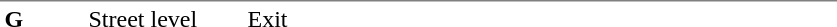<table table border=0 cellspacing=0 cellpadding=3>
<tr>
<td style="border-top:solid 1px gray;" width=50 valign=top><strong>G</strong></td>
<td style="border-top:solid 1px gray;" width=100 valign=top>Street level</td>
<td style="border-top:solid 1px gray;" width=390 valign=top>Exit</td>
</tr>
</table>
